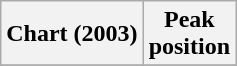<table class="wikitable">
<tr>
<th>Chart (2003)</th>
<th>Peak<br>position</th>
</tr>
<tr>
</tr>
</table>
